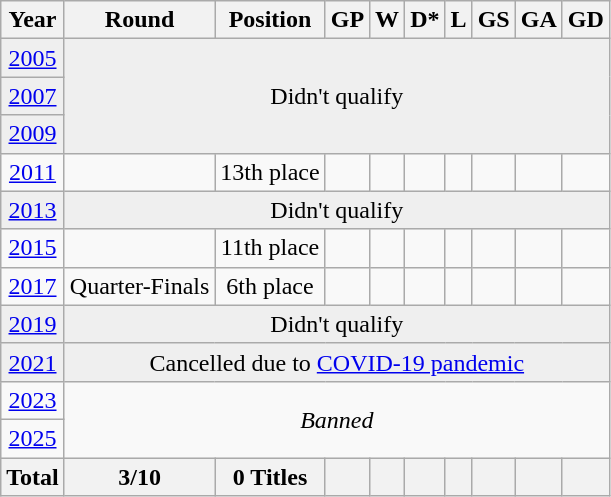<table class="wikitable" style="text-align: center;">
<tr>
<th>Year</th>
<th>Round</th>
<th>Position</th>
<th>GP</th>
<th>W</th>
<th>D*</th>
<th>L</th>
<th>GS</th>
<th>GA</th>
<th>GD</th>
</tr>
<tr bgcolor=efefef>
<td> <a href='#'>2005</a></td>
<td colspan=9 rowspan=3>Didn't qualify</td>
</tr>
<tr bgcolor=efefef>
<td> <a href='#'>2007</a></td>
</tr>
<tr bgcolor=efefef>
<td> <a href='#'>2009</a></td>
</tr>
<tr bgcolor=>
<td> <a href='#'>2011</a></td>
<td></td>
<td>13th place</td>
<td></td>
<td></td>
<td></td>
<td></td>
<td></td>
<td></td>
<td></td>
</tr>
<tr bgcolor=efefef>
<td> <a href='#'>2013</a></td>
<td colspan=9>Didn't qualify</td>
</tr>
<tr bgcolor=>
<td> <a href='#'>2015</a></td>
<td></td>
<td>11th place</td>
<td></td>
<td></td>
<td></td>
<td></td>
<td></td>
<td></td>
<td></td>
</tr>
<tr bgcolor=>
<td> <a href='#'>2017</a></td>
<td>Quarter-Finals</td>
<td>6th place</td>
<td></td>
<td></td>
<td></td>
<td></td>
<td></td>
<td></td>
<td></td>
</tr>
<tr bgcolor=efefef>
<td> <a href='#'>2019</a></td>
<td colspan=9>Didn't qualify</td>
</tr>
<tr bgcolor=efefef>
<td> <a href='#'>2021</a></td>
<td colspan=9>Cancelled due to <a href='#'>COVID-19 pandemic</a></td>
</tr>
<tr bgcolor=>
<td> <a href='#'>2023</a></td>
<td colspan=9 rowspan=2><em>Banned</em></td>
</tr>
<tr>
<td> <a href='#'>2025</a></td>
</tr>
<tr>
<th>Total</th>
<th>3/10</th>
<th>0 Titles</th>
<th></th>
<th></th>
<th></th>
<th></th>
<th></th>
<th></th>
<th></th>
</tr>
</table>
